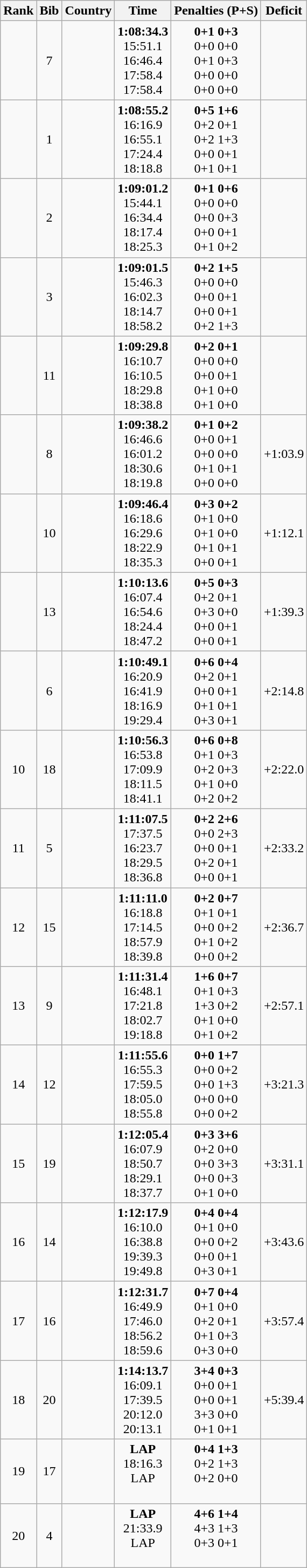<table class="wikitable sortable" style="text-align:center">
<tr>
<th>Rank</th>
<th>Bib</th>
<th>Country</th>
<th>Time</th>
<th>Penalties  (P+S)</th>
<th>Deficit</th>
</tr>
<tr>
<td></td>
<td>7</td>
<td align=left></td>
<td><strong>1:08:34.3</strong><br> 15:51.1<br>16:46.4<br>17:58.4<br>17:58.4</td>
<td><strong>0+1 0+3</strong><br>0+0 0+0 <br>0+1 0+3<br>0+0 0+0<br>0+0 0+0</td>
<td></td>
</tr>
<tr>
<td></td>
<td>1</td>
<td align=left></td>
<td><strong>1:08:55.2</strong><br>16:16.9<br>16:55.1<br>17:24.4<br>18:18.8</td>
<td><strong>0+5 1+6</strong><br>0+2 0+1 <br>0+2 1+3<br>0+0 0+1<br>0+1 0+1</td>
<td></td>
</tr>
<tr>
<td></td>
<td>2</td>
<td align=left></td>
<td><strong>1:09:01.2</strong><br>15:44.1<br>16:34.4<br>18:17.4<br>18:25.3</td>
<td><strong>0+1 0+6</strong><br>0+0 0+0 <br> 0+0 0+3<br>0+0 0+1<br>0+1 0+2</td>
<td></td>
</tr>
<tr>
<td></td>
<td>3</td>
<td align=left></td>
<td><strong>1:09:01.5</strong><br>15:46.3<br>16:02.3<br>18:14.7<br>18:58.2</td>
<td><strong>0+2 1+5</strong><br>0+0 0+0 <br>0+0 0+1 <br>0+0 0+1<br>0+2 1+3</td>
<td></td>
</tr>
<tr>
<td></td>
<td>11</td>
<td align=left></td>
<td><strong>1:09:29.8</strong><br> 16:10.7<br>16:10.5<br>18:29.8<br>18:38.8</td>
<td><strong>0+2 0+1</strong><br>0+0 0+0 <br>0+0 0+1<br>0+1 0+0<br>0+1 0+0</td>
<td></td>
</tr>
<tr>
<td></td>
<td>8</td>
<td align=left></td>
<td><strong>1:09:38.2</strong><br>16:46.6<br>16:01.2 <br>18:30.6<br>18:19.8</td>
<td><strong>0+1 0+2</strong><br>0+0 0+1 <br>0+0 0+0<br>0+1 0+1<br>0+0 0+0</td>
<td>+1:03.9</td>
</tr>
<tr>
<td></td>
<td>10</td>
<td align=left></td>
<td><strong>1:09:46.4</strong><br>16:18.6<br>16:29.6<br>18:22.9<br>18:35.3</td>
<td><strong>0+3 0+2</strong><br>0+1 0+0 <br>0+1 0+0<br>0+1 0+1<br>0+0 0+1</td>
<td>+1:12.1</td>
</tr>
<tr>
<td></td>
<td>13</td>
<td align=left></td>
<td><strong>1:10:13.6</strong><br> 16:07.4<br>16:54.6<br>18:24.4<br>18:47.2</td>
<td><strong>0+5 0+3</strong><br>0+2 0+1<br>0+3 0+0<br>0+0 0+1<br>0+0 0+1</td>
<td>+1:39.3</td>
</tr>
<tr>
<td></td>
<td>6</td>
<td align=left></td>
<td><strong>1:10:49.1</strong><br>16:20.9<br>16:41.9<br>18:16.9<br>19:29.4</td>
<td><strong>0+6 0+4</strong><br>0+2 0+1<br>0+0 0+1<br>0+1 0+1<br>0+3 0+1</td>
<td>+2:14.8</td>
</tr>
<tr>
<td>10</td>
<td>18</td>
<td align=left></td>
<td><strong>1:10:56.3</strong><br>16:53.8<br>17:09.9<br>18:11.5<br>18:41.1</td>
<td><strong>0+6 0+8</strong><br>0+1 0+3<br>0+2 0+3<br>0+1 0+0<br>0+2 0+2</td>
<td>+2:22.0</td>
</tr>
<tr>
<td>11</td>
<td>5</td>
<td align=left></td>
<td><strong>1:11:07.5</strong><br> 17:37.5<br>16:23.7<br>18:29.5<br>18:36.8</td>
<td><strong>0+2 2+6</strong><br>0+0 2+3 <br>0+0 0+1<br>0+2 0+1<br>0+0 0+1</td>
<td>+2:33.2</td>
</tr>
<tr>
<td>12</td>
<td>15</td>
<td align=left></td>
<td><strong>1:11:11.0</strong><br>16:18.8<br>17:14.5<br>18:57.9<br>18:39.8</td>
<td><strong>0+2 0+7</strong><br>0+1 0+1<br>0+0 0+2<br>0+1 0+2<br>0+0 0+2</td>
<td>+2:36.7</td>
</tr>
<tr>
<td>13</td>
<td>9</td>
<td align=left></td>
<td><strong>1:11:31.4</strong><br> 16:48.1<br>17:21.8<br>18:02.7<br>19:18.8</td>
<td><strong>1+6 0+7</strong><br>0+1 0+3<br>1+3 0+2<br>0+1 0+0<br>0+1 0+2</td>
<td>+2:57.1</td>
</tr>
<tr>
<td>14</td>
<td>12</td>
<td align=left></td>
<td><strong>1:11:55.6</strong><br>16:55.3<br>17:59.5<br>18:05.0<br>18:55.8</td>
<td><strong>0+0 1+7</strong><br>0+0 0+2<br>0+0 1+3<br>0+0 0+0<br>0+0 0+2</td>
<td>+3:21.3</td>
</tr>
<tr>
<td>15</td>
<td>19</td>
<td align=left></td>
<td><strong>1:12:05.4</strong><br>16:07.9<br>18:50.7<br>18:29.1<br>18:37.7</td>
<td><strong>0+3 3+6</strong><br>0+2 0+0<br>0+0 3+3<br>0+0 0+3<br>0+1 0+0</td>
<td>+3:31.1</td>
</tr>
<tr>
<td>16</td>
<td>14</td>
<td align=left></td>
<td><strong>1:12:17.9</strong><br>16:10.0<br>16:38.8<br>19:39.3<br>19:49.8</td>
<td><strong>0+4 0+4</strong><br>0+1 0+0<br>0+0 0+2<br>0+0 0+1<br>0+3 0+1</td>
<td>+3:43.6</td>
</tr>
<tr>
<td>17</td>
<td>16</td>
<td align=left></td>
<td><strong>1:12:31.7</strong><br>16:49.9<br>17:46.0<br>18:56.2<br>18:59.6</td>
<td><strong>0+7 0+4</strong><br>0+1 0+0<br>0+2 0+1<br>0+1 0+3<br>0+3 0+0</td>
<td>+3:57.4</td>
</tr>
<tr>
<td>18</td>
<td>20</td>
<td align=left></td>
<td><strong>1:14:13.7</strong><br>16:09.1<br>17:39.5<br>20:12.0<br>20:13.1</td>
<td><strong>3+4 0+3</strong><br>0+0 0+1<br>0+0 0+1<br>3+3 0+0<br>0+1 0+1</td>
<td>+5:39.4</td>
</tr>
<tr>
<td>19</td>
<td>17</td>
<td align=left></td>
<td><strong>LAP</strong><br>18:16.3<br>LAP<br><br></td>
<td><strong>0+4 1+3</strong><br>0+2 1+3<br>0+2 0+0<br><br></td>
<td></td>
</tr>
<tr>
<td>20</td>
<td>4</td>
<td align=left></td>
<td><strong>LAP</strong><br>21:33.9<br>LAP<br><br></td>
<td><strong>4+6 1+4</strong><br>4+3 1+3<br>0+3 0+1<br><br></td>
<td></td>
</tr>
</table>
